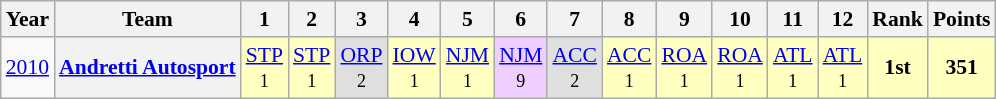<table class="wikitable" style="text-align:center; font-size:90%">
<tr>
<th>Year</th>
<th>Team</th>
<th>1</th>
<th>2</th>
<th>3</th>
<th>4</th>
<th>5</th>
<th>6</th>
<th>7</th>
<th>8</th>
<th>9</th>
<th>10</th>
<th>11</th>
<th>12</th>
<th>Rank</th>
<th>Points</th>
</tr>
<tr>
<td><a href='#'>2010</a></td>
<th><a href='#'>Andretti Autosport</a></th>
<td style="background:#FFFFBF;"><a href='#'>STP</a><br><small>1</small></td>
<td style="background:#FFFFBF;"><a href='#'>STP</a><br><small>1</small></td>
<td style="background:#DFDFDF;"><a href='#'>ORP</a><br><small>2</small></td>
<td style="background:#FFFFBF;"><a href='#'>IOW</a><br><small>1</small></td>
<td style="background:#FFFFBF;"><a href='#'>NJM</a><br><small>1</small></td>
<td style="background:#EFCFFF;"><a href='#'>NJM</a><br><small>9</small></td>
<td style="background:#DFDFDF;"><a href='#'>ACC</a><br><small>2</small></td>
<td style="background:#FFFFBF;"><a href='#'>ACC</a><br><small>1</small></td>
<td style="background:#FFFFBF;"><a href='#'>ROA</a><br><small>1</small></td>
<td style="background:#FFFFBF;"><a href='#'>ROA</a><br><small>1</small></td>
<td style="background:#FFFFBF;"><a href='#'>ATL</a><br><small>1</small></td>
<td style="background:#FFFFBF;"><a href='#'>ATL</a><br><small>1</small></td>
<td style="background:#FFFFBF;"><strong>1st</strong></td>
<td style="background:#FFFFBF;"><strong>351</strong></td>
</tr>
</table>
